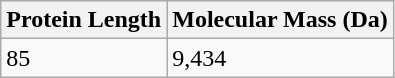<table class="wikitable">
<tr>
<th>Protein Length</th>
<th>Molecular Mass (Da)</th>
</tr>
<tr>
<td>85</td>
<td>9,434</td>
</tr>
</table>
